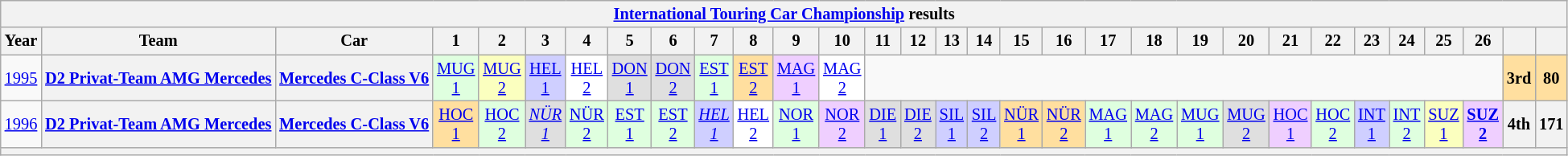<table class="wikitable" style="text-align:center; font-size:85%">
<tr>
<th colspan=31><a href='#'>International Touring Car Championship</a> results</th>
</tr>
<tr>
<th scope="col">Year</th>
<th scope="col">Team</th>
<th scope="col">Car</th>
<th scope="col">1</th>
<th scope="col">2</th>
<th scope="col">3</th>
<th scope="col">4</th>
<th scope="col">5</th>
<th scope="col">6</th>
<th scope="col">7</th>
<th scope="col">8</th>
<th scope="col">9</th>
<th scope="col">10</th>
<th scope="col">11</th>
<th scope="col">12</th>
<th scope="col">13</th>
<th scope="col">14</th>
<th scope="col">15</th>
<th scope="col">16</th>
<th scope="col">17</th>
<th scope="col">18</th>
<th scope="col">19</th>
<th scope="col">20</th>
<th scope="col">21</th>
<th scope="col">22</th>
<th scope="col">23</th>
<th scope="col">24</th>
<th scope="col">25</th>
<th scope="col">26</th>
<th scope="col"></th>
<th scope="col"></th>
</tr>
<tr>
<td><a href='#'>1995</a></td>
<th nowrap><a href='#'>D2 Privat-Team AMG Mercedes</a></th>
<th nowrap><a href='#'>Mercedes C-Class V6</a></th>
<td style="background:#DFFFDF;"><a href='#'>MUG<br>1</a><br></td>
<td style="background:#FBFFBF;"><a href='#'>MUG<br>2</a><br></td>
<td style="background:#CFCFFF;"><a href='#'>HEL<br>1</a><br></td>
<td style="background:#FFFFFF;"><a href='#'>HEL<br>2</a><br></td>
<td style="background:#DFDFDF;"><a href='#'>DON<br>1</a><br></td>
<td style="background:#DFDFDF;"><a href='#'>DON<br>2</a><br></td>
<td style="background:#DFFFDF;"><a href='#'>EST<br>1</a><br></td>
<td style="background:#FFDF9F;"><a href='#'>EST<br>2</a><br></td>
<td style="background:#EFCFFF;"><a href='#'>MAG<br>1</a><br></td>
<td style="background:#FFFFFF;"><a href='#'>MAG<br>2</a><br></td>
<td colspan=16></td>
<th style="background:#FFDF9F;">3rd</th>
<th style="background:#FFDF9F;">80</th>
</tr>
<tr>
<td><a href='#'>1996</a></td>
<th nowrap><a href='#'>D2 Privat-Team AMG Mercedes</a></th>
<th nowrap><a href='#'>Mercedes C-Class V6</a></th>
<td style="background:#FFDF9F;"><a href='#'>HOC<br>1</a><br></td>
<td style="background:#DFFFDF;"><a href='#'>HOC<br>2</a><br></td>
<td style="background:#DFDFDF;"><em><a href='#'>NÜR<br>1</a></em><br></td>
<td style="background:#DFFFDF;"><a href='#'>NÜR<br>2</a><br></td>
<td style="background:#DFFFDF;"><a href='#'>EST<br>1</a><br></td>
<td style="background:#DFFFDF;"><a href='#'>EST<br>2</a><br></td>
<td style="background:#CFCFFF;"><em><a href='#'>HEL<br>1</a></em><br></td>
<td style="background:#FFFFFF;"><a href='#'>HEL<br>2</a><br></td>
<td style="background:#DFFFDF;"><a href='#'>NOR<br>1</a><br></td>
<td style="background:#EFCFFF;"><a href='#'>NOR<br>2</a><br></td>
<td style="background:#DFDFDF;"><a href='#'>DIE<br>1</a><br></td>
<td style="background:#DFDFDF;"><a href='#'>DIE<br>2</a><br></td>
<td style="background:#CFCFFF;"><a href='#'>SIL<br>1</a><br></td>
<td style="background:#CFCFFF;"><a href='#'>SIL<br>2</a><br></td>
<td style="background:#FFDF9F;"><a href='#'>NÜR<br>1</a><br></td>
<td style="background:#FFDF9F;"><a href='#'>NÜR<br>2</a><br></td>
<td style="background:#DFFFDF;"><a href='#'>MAG<br>1</a><br></td>
<td style="background:#DFFFDF;"><a href='#'>MAG<br>2</a><br></td>
<td style="background:#DFFFDF;"><a href='#'>MUG<br>1</a><br></td>
<td style="background:#DFDFDF;"><a href='#'>MUG<br>2</a><br></td>
<td style="background:#EFCFFF;"><a href='#'>HOC<br>1</a><br></td>
<td style="background:#DFFFDF;"><a href='#'>HOC<br>2</a><br></td>
<td style="background:#CFCFFF;"><a href='#'>INT<br>1</a><br></td>
<td style="background:#DFFFDF;"><a href='#'>INT<br>2</a><br></td>
<td style="background:#FBFFBF;"><a href='#'>SUZ<br>1</a><br></td>
<td style="background:#EFCFFF;"><strong><a href='#'>SUZ<br>2</a></strong><br></td>
<th>4th</th>
<th>171</th>
</tr>
<tr>
<th colspan="31"></th>
</tr>
</table>
